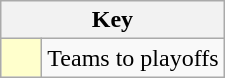<table class="wikitable" style="text-align: center;">
<tr>
<th colspan="2">Key</th>
</tr>
<tr>
<td style="background:#ffffcc; width:20px;"></td>
<td align="left">Teams to playoffs</td>
</tr>
</table>
